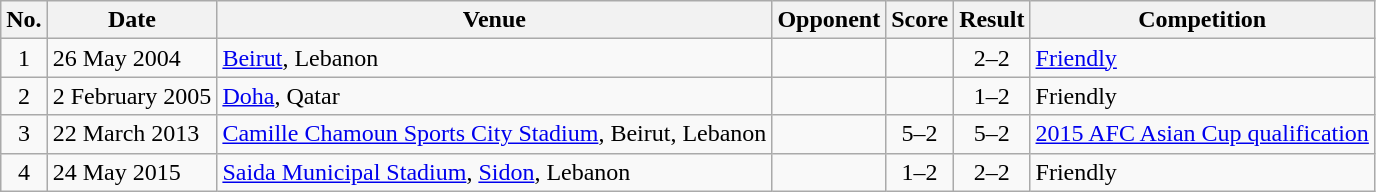<table class="wikitable sortable">
<tr>
<th scope="col">No.</th>
<th scope="col">Date</th>
<th scope="col">Venue</th>
<th scope="col">Opponent</th>
<th scope="col">Score</th>
<th scope="col">Result</th>
<th scope="col">Competition</th>
</tr>
<tr>
<td align="center">1</td>
<td>26 May 2004</td>
<td><a href='#'>Beirut</a>, Lebanon</td>
<td></td>
<td align="center"></td>
<td align="center">2–2</td>
<td><a href='#'>Friendly</a></td>
</tr>
<tr>
<td align="center">2</td>
<td>2 February 2005</td>
<td><a href='#'>Doha</a>, Qatar</td>
<td></td>
<td align="center"></td>
<td align="center">1–2</td>
<td>Friendly</td>
</tr>
<tr>
<td align="center">3</td>
<td>22 March 2013</td>
<td><a href='#'>Camille Chamoun Sports City Stadium</a>, Beirut, Lebanon</td>
<td></td>
<td align="center">5–2</td>
<td style="text-align:center">5–2</td>
<td><a href='#'>2015 AFC Asian Cup qualification</a></td>
</tr>
<tr>
<td align="center">4</td>
<td>24 May 2015</td>
<td><a href='#'>Saida Municipal Stadium</a>, <a href='#'>Sidon</a>, Lebanon</td>
<td></td>
<td align="center">1–2</td>
<td align="center">2–2</td>
<td>Friendly</td>
</tr>
</table>
